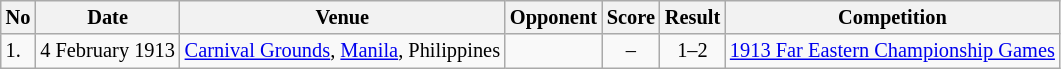<table class="wikitable" style="font-size:85%;">
<tr>
<th>No</th>
<th>Date</th>
<th>Venue</th>
<th>Opponent</th>
<th>Score</th>
<th>Result</th>
<th>Competition</th>
</tr>
<tr>
<td>1.</td>
<td>4 February 1913</td>
<td><a href='#'>Carnival Grounds</a>, <a href='#'>Manila</a>, Philippines</td>
<td></td>
<td align=center>–</td>
<td align=center>1–2</td>
<td><a href='#'>1913 Far Eastern Championship Games</a></td>
</tr>
</table>
